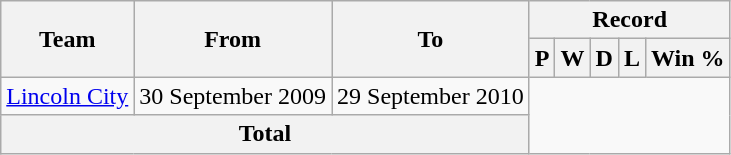<table class="wikitable" style="text-align: center">
<tr>
<th rowspan="2">Team</th>
<th rowspan="2">From</th>
<th rowspan="2">To</th>
<th colspan="7">Record</th>
</tr>
<tr>
<th>P</th>
<th>W</th>
<th>D</th>
<th>L</th>
<th>Win %</th>
</tr>
<tr>
<td align=left><a href='#'>Lincoln City</a></td>
<td align=left>30 September 2009</td>
<td align=left>29 September 2010<br></td>
</tr>
<tr>
<th colspan="3">Total<br></th>
</tr>
</table>
